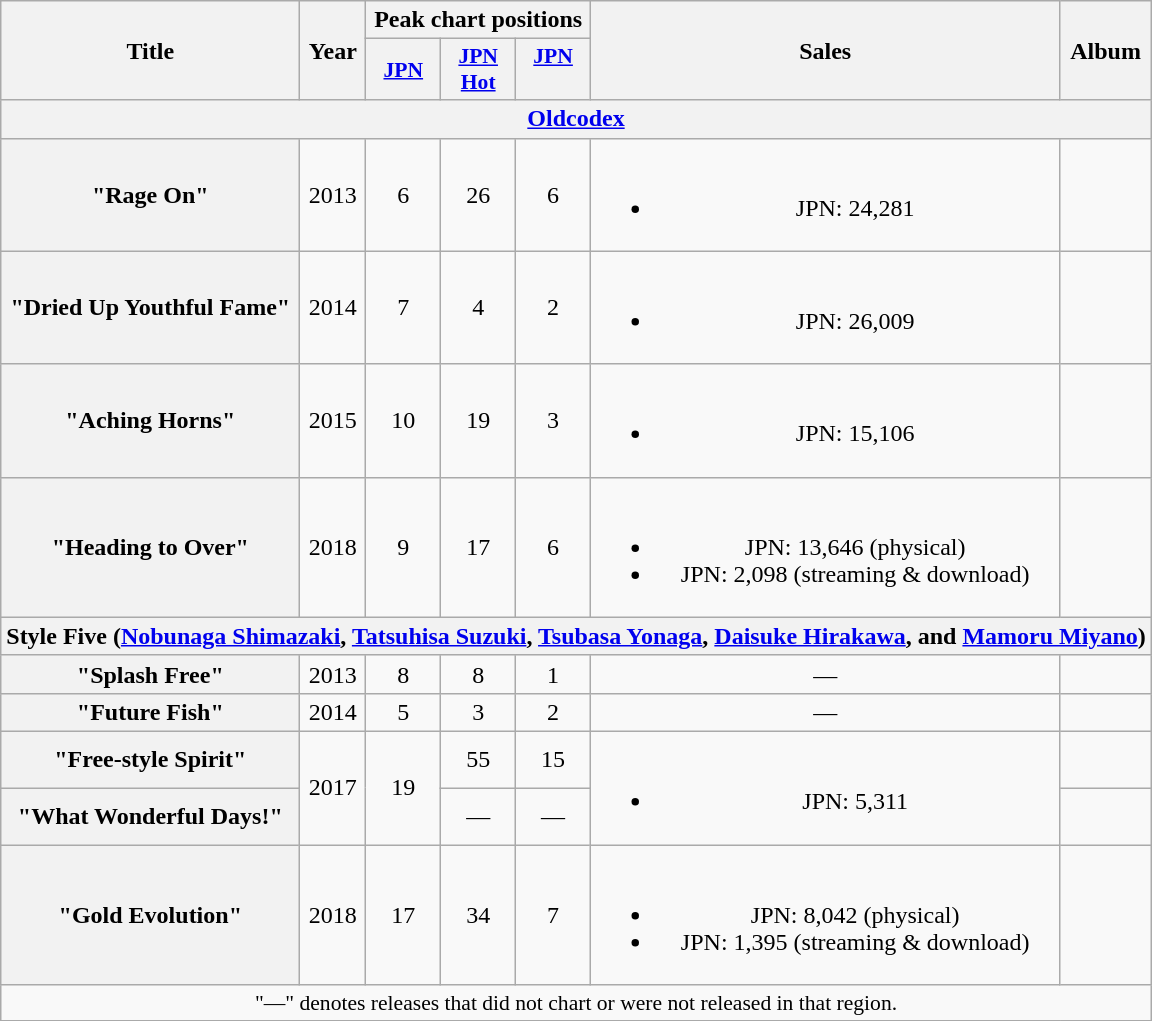<table class="wikitable plainrowheaders" style="text-align:center;">
<tr>
<th scope="col" rowspan="2" style="width:12em;">Title</th>
<th scope="col" rowspan="2">Year</th>
<th scope="col" colspan="3">Peak chart positions</th>
<th scope="col" rowspan="2">Sales<br></th>
<th scope="col" rowspan="2">Album</th>
</tr>
<tr>
<th scope="col" style="width:3em;font-size:90%;"><a href='#'>JPN</a><br></th>
<th scope="col" style="width:3em;font-size:90%;"><a href='#'>JPN<br>Hot</a><br></th>
<th scope="col" style="width:3em;font-size:90%;"><a href='#'>JPN<br></a><br></th>
</tr>
<tr>
<th colspan="7"><a href='#'>Oldcodex</a></th>
</tr>
<tr>
<th scope="row">"Rage On"</th>
<td>2013</td>
<td>6</td>
<td>26</td>
<td>6</td>
<td><br><ul><li>JPN: 24,281</li></ul></td>
<td></td>
</tr>
<tr>
<th scope="row">"Dried Up Youthful Fame"</th>
<td>2014</td>
<td>7</td>
<td>4</td>
<td>2</td>
<td><br><ul><li>JPN: 26,009</li></ul></td>
<td></td>
</tr>
<tr>
<th scope="row">"Aching Horns"</th>
<td>2015</td>
<td>10</td>
<td>19</td>
<td>3</td>
<td><br><ul><li>JPN: 15,106</li></ul></td>
<td></td>
</tr>
<tr>
<th scope="row">"Heading to Over"</th>
<td>2018</td>
<td>9</td>
<td>17</td>
<td>6</td>
<td><br><ul><li>JPN: 13,646 (physical)</li><li>JPN: 2,098 (streaming & download)</li></ul></td>
<td></td>
</tr>
<tr>
<th colspan="7">Style Five (<a href='#'>Nobunaga Shimazaki</a>, <a href='#'>Tatsuhisa Suzuki</a>, <a href='#'>Tsubasa Yonaga</a>, <a href='#'>Daisuke Hirakawa</a>, and <a href='#'>Mamoru Miyano</a>)</th>
</tr>
<tr>
<th scope="row">"Splash Free"</th>
<td>2013</td>
<td>8</td>
<td>8</td>
<td>1</td>
<td>—</td>
<td></td>
</tr>
<tr>
<th scope="row">"Future Fish"</th>
<td>2014</td>
<td>5</td>
<td>3</td>
<td>2</td>
<td>—</td>
<td></td>
</tr>
<tr>
<th scope="row">"Free-style Spirit"</th>
<td rowspan="2">2017</td>
<td rowspan="2">19</td>
<td>55</td>
<td>15</td>
<td rowspan="2"><br><ul><li>JPN: 5,311</li></ul></td>
<td></td>
</tr>
<tr>
<th scope="row">"What Wonderful Days!"</th>
<td>—</td>
<td>—</td>
<td></td>
</tr>
<tr>
<th scope="row">"Gold Evolution"</th>
<td>2018</td>
<td>17</td>
<td>34</td>
<td>7</td>
<td><br><ul><li>JPN: 8,042 (physical)</li><li>JPN: 1,395 (streaming & download)</li></ul></td>
<td></td>
</tr>
<tr>
<td colspan="7" style="font-size:90%;">"—" denotes releases that did not chart or were not released in that region.</td>
</tr>
<tr>
</tr>
</table>
